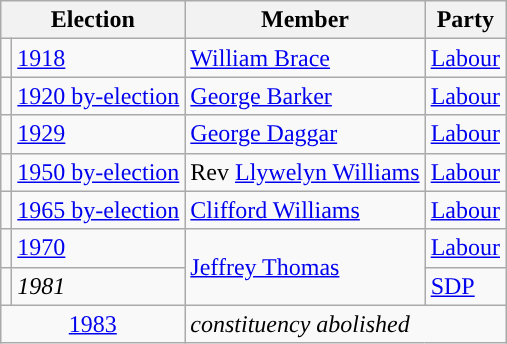<table class="wikitable">
<tr>
<th colspan="2">Election</th>
<th>Member</th>
<th>Party</th>
</tr>
<tr>
<td style="color:inherit;background-color: "></td>
<td><a href='#'>1918</a></td>
<td><a href='#'>William Brace</a></td>
<td><a href='#'>Labour</a></td>
</tr>
<tr>
<td style="color:inherit;background-color: "></td>
<td><a href='#'>1920 by-election</a></td>
<td><a href='#'>George Barker</a></td>
<td><a href='#'>Labour</a></td>
</tr>
<tr>
<td style="color:inherit;background-color: "></td>
<td><a href='#'>1929</a></td>
<td><a href='#'>George Daggar</a></td>
<td><a href='#'>Labour</a></td>
</tr>
<tr>
<td style="color:inherit;background-color: "></td>
<td><a href='#'>1950 by-election</a></td>
<td>Rev <a href='#'>Llywelyn Williams</a></td>
<td><a href='#'>Labour</a></td>
</tr>
<tr>
<td style="color:inherit;background-color: "></td>
<td><a href='#'>1965 by-election</a></td>
<td><a href='#'>Clifford Williams</a></td>
<td><a href='#'>Labour</a></td>
</tr>
<tr>
<td style="color:inherit;background-color: "></td>
<td><a href='#'>1970</a></td>
<td rowspan="2"><a href='#'>Jeffrey Thomas</a></td>
<td><a href='#'>Labour</a></td>
</tr>
<tr>
<td style="color:inherit;background-color: "></td>
<td><em>1981</em></td>
<td><a href='#'>SDP</a></td>
</tr>
<tr>
<td colspan="2" align="center"><a href='#'>1983</a></td>
<td colspan="2"><em>constituency abolished</em></td>
</tr>
</table>
